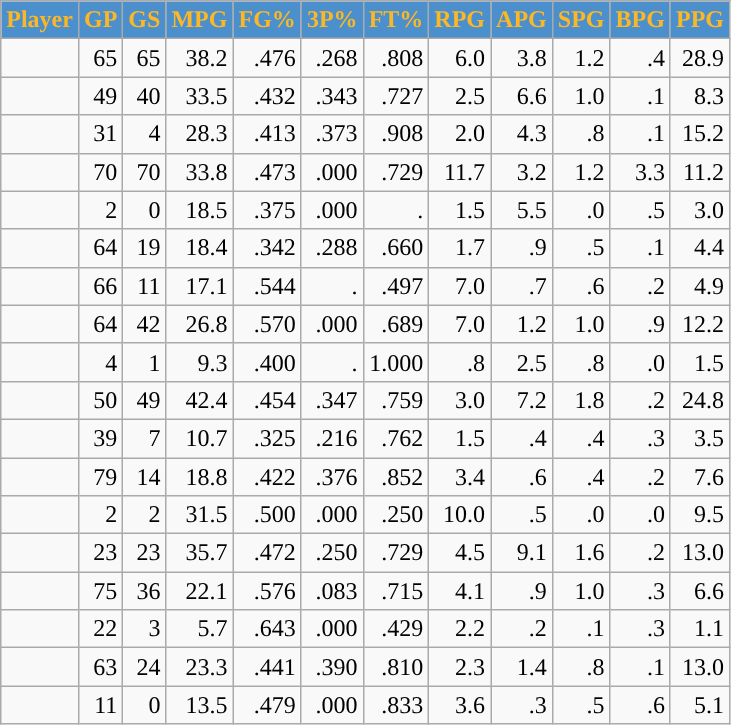<table class="wikitable sortable" style="text-align:right;">
<tr>
<th style="background:#4b90cc; color:#Fbb726">Player</th>
<th style="background:#4b90cc; color:#Fbb726">GP</th>
<th style="background:#4b90cc; color:#Fbb726">GS</th>
<th style="background:#4b90cc; color:#Fbb726">MPG</th>
<th style="background:#4b90cc; color:#Fbb726">FG%</th>
<th style="background:#4b90cc; color:#Fbb726">3P%</th>
<th style="background:#4b90cc; color:#Fbb726">FT%</th>
<th style="background:#4b90cc; color:#Fbb726">RPG</th>
<th style="background:#4b90cc; color:#Fbb726">APG</th>
<th style="background:#4b90cc; color:#Fbb726">SPG</th>
<th style="background:#4b90cc; color:#Fbb726">BPG</th>
<th style="background:#4b90cc; color:#Fbb726">PPG</th>
</tr>
<tr>
<td></td>
<td>65</td>
<td>65</td>
<td>38.2</td>
<td>.476</td>
<td>.268</td>
<td>.808</td>
<td>6.0</td>
<td>3.8</td>
<td>1.2</td>
<td>.4</td>
<td>28.9</td>
</tr>
<tr>
<td></td>
<td>49</td>
<td>40</td>
<td>33.5</td>
<td>.432</td>
<td>.343</td>
<td>.727</td>
<td>2.5</td>
<td>6.6</td>
<td>1.0</td>
<td>.1</td>
<td>8.3</td>
</tr>
<tr>
<td></td>
<td>31</td>
<td>4</td>
<td>28.3</td>
<td>.413</td>
<td>.373</td>
<td>.908</td>
<td>2.0</td>
<td>4.3</td>
<td>.8</td>
<td>.1</td>
<td>15.2</td>
</tr>
<tr>
<td></td>
<td>70</td>
<td>70</td>
<td>33.8</td>
<td>.473</td>
<td>.000</td>
<td>.729</td>
<td>11.7</td>
<td>3.2</td>
<td>1.2</td>
<td>3.3</td>
<td>11.2</td>
</tr>
<tr>
<td></td>
<td>2</td>
<td>0</td>
<td>18.5</td>
<td>.375</td>
<td>.000</td>
<td>.</td>
<td>1.5</td>
<td>5.5</td>
<td>.0</td>
<td>.5</td>
<td>3.0</td>
</tr>
<tr>
<td></td>
<td>64</td>
<td>19</td>
<td>18.4</td>
<td>.342</td>
<td>.288</td>
<td>.660</td>
<td>1.7</td>
<td>.9</td>
<td>.5</td>
<td>.1</td>
<td>4.4</td>
</tr>
<tr>
<td></td>
<td>66</td>
<td>11</td>
<td>17.1</td>
<td>.544</td>
<td>.</td>
<td>.497</td>
<td>7.0</td>
<td>.7</td>
<td>.6</td>
<td>.2</td>
<td>4.9</td>
</tr>
<tr>
<td></td>
<td>64</td>
<td>42</td>
<td>26.8</td>
<td>.570</td>
<td>.000</td>
<td>.689</td>
<td>7.0</td>
<td>1.2</td>
<td>1.0</td>
<td>.9</td>
<td>12.2</td>
</tr>
<tr>
<td></td>
<td>4</td>
<td>1</td>
<td>9.3</td>
<td>.400</td>
<td>.</td>
<td>1.000</td>
<td>.8</td>
<td>2.5</td>
<td>.8</td>
<td>.0</td>
<td>1.5</td>
</tr>
<tr>
<td></td>
<td>50</td>
<td>49</td>
<td>42.4</td>
<td>.454</td>
<td>.347</td>
<td>.759</td>
<td>3.0</td>
<td>7.2</td>
<td>1.8</td>
<td>.2</td>
<td>24.8</td>
</tr>
<tr>
<td></td>
<td>39</td>
<td>7</td>
<td>10.7</td>
<td>.325</td>
<td>.216</td>
<td>.762</td>
<td>1.5</td>
<td>.4</td>
<td>.4</td>
<td>.3</td>
<td>3.5</td>
</tr>
<tr>
<td></td>
<td>79</td>
<td>14</td>
<td>18.8</td>
<td>.422</td>
<td>.376</td>
<td>.852</td>
<td>3.4</td>
<td>.6</td>
<td>.4</td>
<td>.2</td>
<td>7.6</td>
</tr>
<tr>
<td></td>
<td>2</td>
<td>2</td>
<td>31.5</td>
<td>.500</td>
<td>.000</td>
<td>.250</td>
<td>10.0</td>
<td>.5</td>
<td>.0</td>
<td>.0</td>
<td>9.5</td>
</tr>
<tr>
<td></td>
<td>23</td>
<td>23</td>
<td>35.7</td>
<td>.472</td>
<td>.250</td>
<td>.729</td>
<td>4.5</td>
<td>9.1</td>
<td>1.6</td>
<td>.2</td>
<td>13.0</td>
</tr>
<tr>
<td></td>
<td>75</td>
<td>36</td>
<td>22.1</td>
<td>.576</td>
<td>.083</td>
<td>.715</td>
<td>4.1</td>
<td>.9</td>
<td>1.0</td>
<td>.3</td>
<td>6.6</td>
</tr>
<tr>
<td></td>
<td>22</td>
<td>3</td>
<td>5.7</td>
<td>.643</td>
<td>.000</td>
<td>.429</td>
<td>2.2</td>
<td>.2</td>
<td>.1</td>
<td>.3</td>
<td>1.1</td>
</tr>
<tr>
<td></td>
<td>63</td>
<td>24</td>
<td>23.3</td>
<td>.441</td>
<td>.390</td>
<td>.810</td>
<td>2.3</td>
<td>1.4</td>
<td>.8</td>
<td>.1</td>
<td>13.0</td>
</tr>
<tr>
<td></td>
<td>11</td>
<td>0</td>
<td>13.5</td>
<td>.479</td>
<td>.000</td>
<td>.833</td>
<td>3.6</td>
<td>.3</td>
<td>.5</td>
<td>.6</td>
<td>5.1</td>
</tr>
</table>
